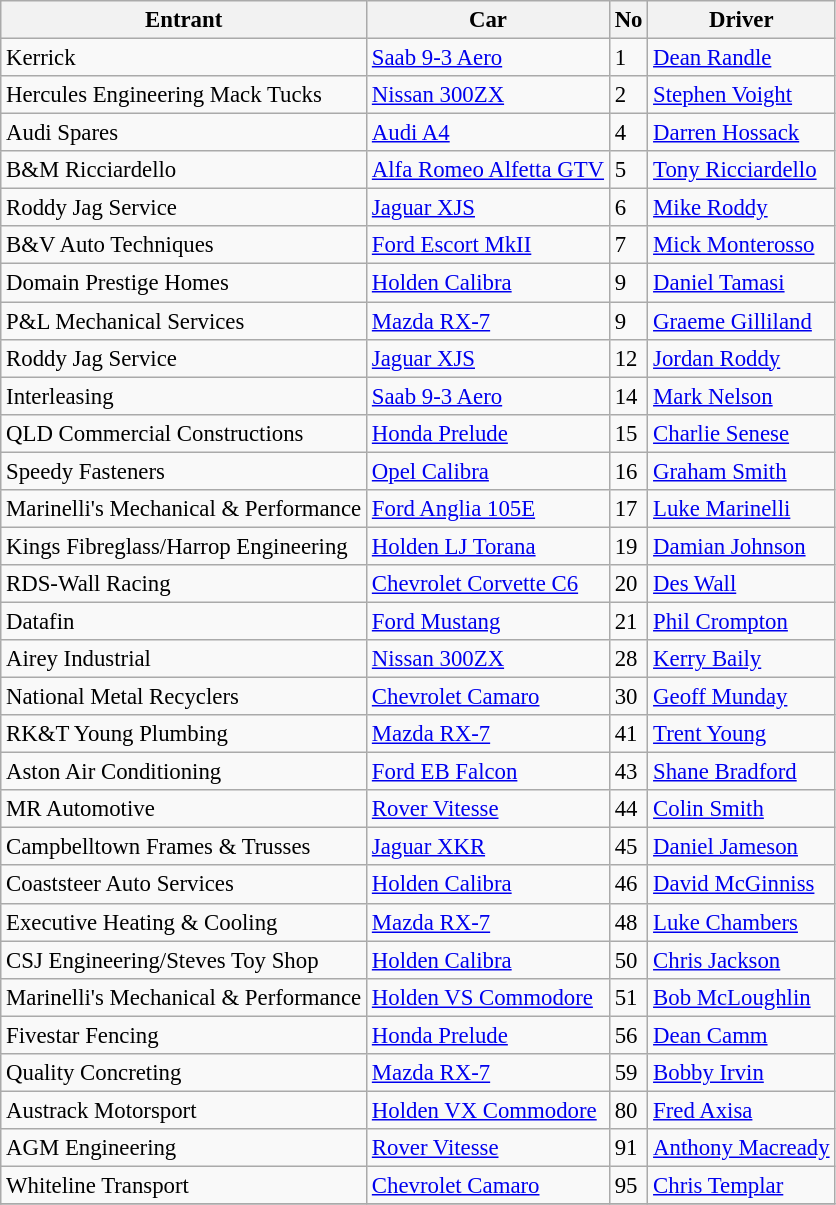<table class="wikitable" style="font-size: 95%;">
<tr>
<th>Entrant</th>
<th>Car</th>
<th>No</th>
<th>Driver</th>
</tr>
<tr>
<td>Kerrick</td>
<td><a href='#'>Saab 9-3 Aero</a></td>
<td>1</td>
<td><a href='#'>Dean Randle</a></td>
</tr>
<tr>
<td>Hercules Engineering Mack Tucks</td>
<td><a href='#'>Nissan 300ZX</a></td>
<td>2</td>
<td><a href='#'>Stephen Voight</a></td>
</tr>
<tr>
<td>Audi Spares</td>
<td><a href='#'>Audi A4</a></td>
<td>4</td>
<td><a href='#'>Darren Hossack</a></td>
</tr>
<tr>
<td>B&M Ricciardello</td>
<td><a href='#'>Alfa Romeo Alfetta GTV</a></td>
<td>5</td>
<td><a href='#'>Tony Ricciardello</a></td>
</tr>
<tr>
<td>Roddy Jag Service</td>
<td><a href='#'>Jaguar XJS</a></td>
<td>6</td>
<td><a href='#'>Mike Roddy</a></td>
</tr>
<tr>
<td>B&V Auto Techniques</td>
<td><a href='#'>Ford Escort MkII</a></td>
<td>7</td>
<td><a href='#'>Mick Monterosso</a></td>
</tr>
<tr>
<td>Domain Prestige Homes</td>
<td><a href='#'>Holden Calibra</a></td>
<td>9</td>
<td><a href='#'>Daniel Tamasi</a></td>
</tr>
<tr>
<td>P&L Mechanical Services</td>
<td><a href='#'>Mazda RX-7</a></td>
<td>9</td>
<td><a href='#'>Graeme Gilliland</a></td>
</tr>
<tr>
<td>Roddy Jag Service</td>
<td><a href='#'>Jaguar XJS</a></td>
<td>12</td>
<td><a href='#'>Jordan Roddy</a></td>
</tr>
<tr>
<td>Interleasing</td>
<td><a href='#'>Saab 9-3 Aero</a></td>
<td>14</td>
<td><a href='#'>Mark Nelson</a></td>
</tr>
<tr>
<td>QLD Commercial Constructions</td>
<td><a href='#'>Honda Prelude</a></td>
<td>15</td>
<td><a href='#'>Charlie Senese</a></td>
</tr>
<tr>
<td>Speedy Fasteners</td>
<td><a href='#'>Opel Calibra</a></td>
<td>16</td>
<td><a href='#'>Graham Smith</a></td>
</tr>
<tr>
<td>Marinelli's Mechanical & Performance</td>
<td><a href='#'>Ford Anglia 105E</a></td>
<td>17</td>
<td><a href='#'>Luke Marinelli</a></td>
</tr>
<tr>
<td>Kings Fibreglass/Harrop Engineering</td>
<td><a href='#'>Holden LJ Torana</a></td>
<td>19</td>
<td><a href='#'>Damian Johnson</a></td>
</tr>
<tr>
<td>RDS-Wall Racing</td>
<td><a href='#'>Chevrolet Corvette C6</a></td>
<td>20</td>
<td><a href='#'>Des Wall</a></td>
</tr>
<tr>
<td>Datafin</td>
<td><a href='#'>Ford Mustang</a></td>
<td>21</td>
<td><a href='#'>Phil Crompton</a></td>
</tr>
<tr>
<td>Airey Industrial</td>
<td><a href='#'>Nissan 300ZX</a></td>
<td>28</td>
<td><a href='#'>Kerry Baily</a></td>
</tr>
<tr>
<td>National Metal Recyclers</td>
<td><a href='#'>Chevrolet Camaro</a></td>
<td>30</td>
<td><a href='#'>Geoff Munday</a></td>
</tr>
<tr>
<td>RK&T Young Plumbing</td>
<td><a href='#'>Mazda RX-7</a></td>
<td>41</td>
<td><a href='#'>Trent Young</a></td>
</tr>
<tr>
<td>Aston Air Conditioning</td>
<td><a href='#'>Ford EB Falcon</a></td>
<td>43</td>
<td><a href='#'>Shane Bradford</a></td>
</tr>
<tr>
<td>MR Automotive</td>
<td><a href='#'>Rover Vitesse</a></td>
<td>44</td>
<td><a href='#'>Colin Smith</a></td>
</tr>
<tr>
<td>Campbelltown Frames & Trusses</td>
<td><a href='#'>Jaguar XKR</a></td>
<td>45</td>
<td><a href='#'>Daniel Jameson</a></td>
</tr>
<tr>
<td>Coaststeer Auto Services</td>
<td><a href='#'>Holden Calibra</a></td>
<td>46</td>
<td><a href='#'>David McGinniss</a></td>
</tr>
<tr>
<td>Executive Heating & Cooling</td>
<td><a href='#'>Mazda RX-7</a></td>
<td>48</td>
<td><a href='#'>Luke Chambers</a></td>
</tr>
<tr>
<td>CSJ Engineering/Steves Toy Shop</td>
<td><a href='#'>Holden Calibra</a></td>
<td>50</td>
<td><a href='#'>Chris Jackson</a></td>
</tr>
<tr>
<td>Marinelli's Mechanical & Performance</td>
<td><a href='#'>Holden VS Commodore</a></td>
<td>51</td>
<td><a href='#'>Bob McLoughlin</a></td>
</tr>
<tr>
<td>Fivestar Fencing</td>
<td><a href='#'>Honda Prelude</a></td>
<td>56</td>
<td><a href='#'>Dean Camm</a></td>
</tr>
<tr>
<td>Quality Concreting</td>
<td><a href='#'>Mazda RX-7</a></td>
<td>59</td>
<td><a href='#'>Bobby Irvin</a></td>
</tr>
<tr>
<td>Austrack Motorsport</td>
<td><a href='#'>Holden VX Commodore</a></td>
<td>80</td>
<td><a href='#'>Fred Axisa</a></td>
</tr>
<tr>
<td>AGM Engineering</td>
<td><a href='#'>Rover Vitesse</a></td>
<td>91</td>
<td><a href='#'>Anthony Macready</a></td>
</tr>
<tr>
<td>Whiteline Transport</td>
<td><a href='#'>Chevrolet Camaro</a></td>
<td>95</td>
<td><a href='#'>Chris Templar</a></td>
</tr>
<tr>
</tr>
</table>
